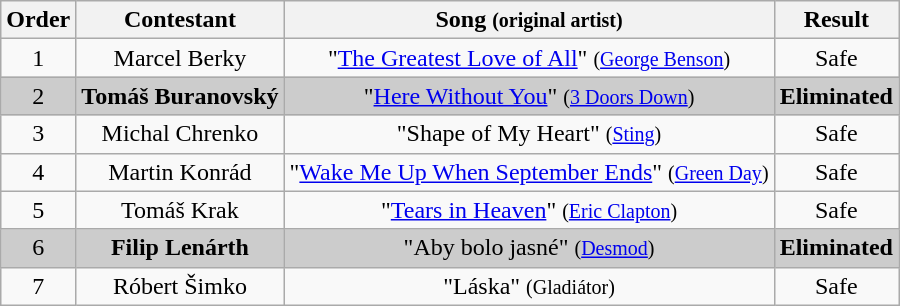<table class="wikitable plainrowheaders" style="text-align:center;">
<tr>
<th scope="col">Order</th>
<th scope="col">Contestant</th>
<th scope="col">Song <small>(original artist)</small></th>
<th scope="col">Result</th>
</tr>
<tr>
<td>1</td>
<td>Marcel Berky</td>
<td>"<a href='#'>The Greatest Love of All</a>" <small>(<a href='#'>George Benson</a>)</small></td>
<td>Safe</td>
</tr>
<tr style="background:#ccc;">
<td>2</td>
<td><strong>Tomáš Buranovský</strong></td>
<td>"<a href='#'>Here Without You</a>" <small>(<a href='#'>3 Doors Down</a>)</small></td>
<td><strong>Eliminated</strong></td>
</tr>
<tr>
<td>3</td>
<td>Michal Chrenko</td>
<td>"Shape of My Heart" <small>(<a href='#'>Sting</a>)</small></td>
<td>Safe</td>
</tr>
<tr>
<td>4</td>
<td>Martin Konrád</td>
<td>"<a href='#'>Wake Me Up When September Ends</a>" <small>(<a href='#'>Green Day</a>)</small></td>
<td>Safe</td>
</tr>
<tr>
<td>5</td>
<td>Tomáš Krak</td>
<td>"<a href='#'>Tears in Heaven</a>" <small>(<a href='#'>Eric Clapton</a>)</small></td>
<td>Safe</td>
</tr>
<tr style="background:#ccc;">
<td>6</td>
<td><strong>Filip Lenárth</strong></td>
<td>"Aby bolo jasné" <small>(<a href='#'>Desmod</a>)</small></td>
<td><strong>Eliminated</strong></td>
</tr>
<tr>
<td>7</td>
<td>Róbert Šimko</td>
<td>"Láska" <small>(Gladiátor)</small></td>
<td>Safe</td>
</tr>
</table>
